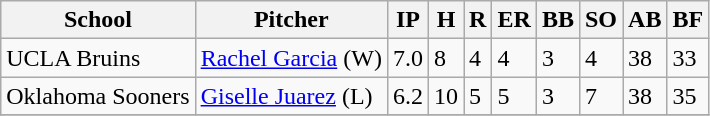<table class="wikitable">
<tr>
<th>School</th>
<th>Pitcher</th>
<th>IP</th>
<th>H</th>
<th>R</th>
<th>ER</th>
<th>BB</th>
<th>SO</th>
<th>AB</th>
<th>BF</th>
</tr>
<tr>
<td>UCLA Bruins</td>
<td><a href='#'>Rachel Garcia</a> (W)</td>
<td>7.0</td>
<td>8</td>
<td>4</td>
<td>4</td>
<td>3</td>
<td>4</td>
<td>38</td>
<td>33</td>
</tr>
<tr>
<td>Oklahoma Sooners</td>
<td><a href='#'>Giselle Juarez</a> (L)</td>
<td>6.2</td>
<td>10</td>
<td>5</td>
<td>5</td>
<td>3</td>
<td>7</td>
<td>38</td>
<td>35</td>
</tr>
<tr>
</tr>
</table>
